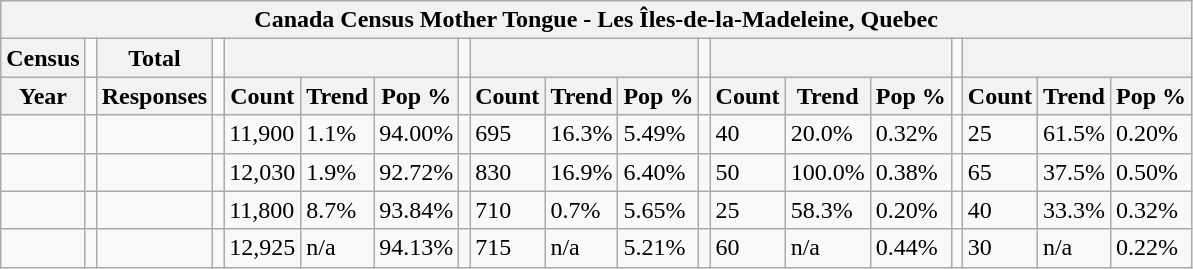<table class="wikitable">
<tr>
<th colspan="19">Canada Census Mother Tongue - Les Îles-de-la-Madeleine, Quebec</th>
</tr>
<tr>
<th>Census</th>
<td></td>
<th>Total</th>
<td colspan="1"></td>
<th colspan="3"></th>
<td colspan="1"></td>
<th colspan="3"></th>
<td colspan="1"></td>
<th colspan="3"></th>
<td colspan="1"></td>
<th colspan="3"></th>
</tr>
<tr>
<th>Year</th>
<td></td>
<th>Responses</th>
<td></td>
<th>Count</th>
<th>Trend</th>
<th>Pop %</th>
<td></td>
<th>Count</th>
<th>Trend</th>
<th>Pop %</th>
<td></td>
<th>Count</th>
<th>Trend</th>
<th>Pop %</th>
<td></td>
<th>Count</th>
<th>Trend</th>
<th>Pop %</th>
</tr>
<tr>
<td></td>
<td></td>
<td></td>
<td></td>
<td>11,900</td>
<td> 1.1%</td>
<td>94.00%</td>
<td></td>
<td>695</td>
<td> 16.3%</td>
<td>5.49%</td>
<td></td>
<td>40</td>
<td> 20.0%</td>
<td>0.32%</td>
<td></td>
<td>25</td>
<td> 61.5%</td>
<td>0.20%</td>
</tr>
<tr>
<td></td>
<td></td>
<td></td>
<td></td>
<td>12,030</td>
<td> 1.9%</td>
<td>92.72%</td>
<td></td>
<td>830</td>
<td> 16.9%</td>
<td>6.40%</td>
<td></td>
<td>50</td>
<td> 100.0%</td>
<td>0.38%</td>
<td></td>
<td>65</td>
<td> 37.5%</td>
<td>0.50%</td>
</tr>
<tr>
<td></td>
<td></td>
<td></td>
<td></td>
<td>11,800</td>
<td> 8.7%</td>
<td>93.84%</td>
<td></td>
<td>710</td>
<td> 0.7%</td>
<td>5.65%</td>
<td></td>
<td>25</td>
<td> 58.3%</td>
<td>0.20%</td>
<td></td>
<td>40</td>
<td>33.3%</td>
<td>0.32%</td>
</tr>
<tr>
<td></td>
<td></td>
<td></td>
<td></td>
<td>12,925</td>
<td>n/a</td>
<td>94.13%</td>
<td></td>
<td>715</td>
<td>n/a</td>
<td>5.21%</td>
<td></td>
<td>60</td>
<td>n/a</td>
<td>0.44%</td>
<td></td>
<td>30</td>
<td>n/a</td>
<td>0.22%</td>
</tr>
</table>
